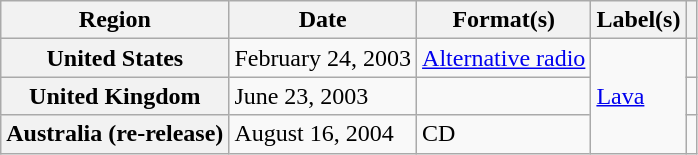<table class="wikitable plainrowheaders">
<tr>
<th scope="col">Region</th>
<th scope="col">Date</th>
<th scope="col">Format(s)</th>
<th scope="col">Label(s)</th>
<th scope="col"></th>
</tr>
<tr>
<th scope="row">United States</th>
<td>February 24, 2003</td>
<td><a href='#'>Alternative radio</a></td>
<td rowspan="3"><a href='#'>Lava</a></td>
<td align="center"></td>
</tr>
<tr>
<th scope="row">United Kingdom</th>
<td>June 23, 2003</td>
<td></td>
<td align="center"></td>
</tr>
<tr>
<th scope="row">Australia (re-release)</th>
<td>August 16, 2004</td>
<td>CD</td>
<td align="center"></td>
</tr>
</table>
